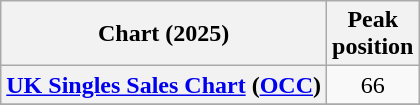<table class="wikitable sortable plainrowheaders" style="text-align:center">
<tr>
<th scope="col">Chart (2025)</th>
<th scope="col">Peak<br> position</th>
</tr>
<tr>
<th scope="row"><a href='#'>UK Singles Sales Chart</a> (<a href='#'>OCC</a>)</th>
<td>66</td>
</tr>
<tr>
</tr>
</table>
